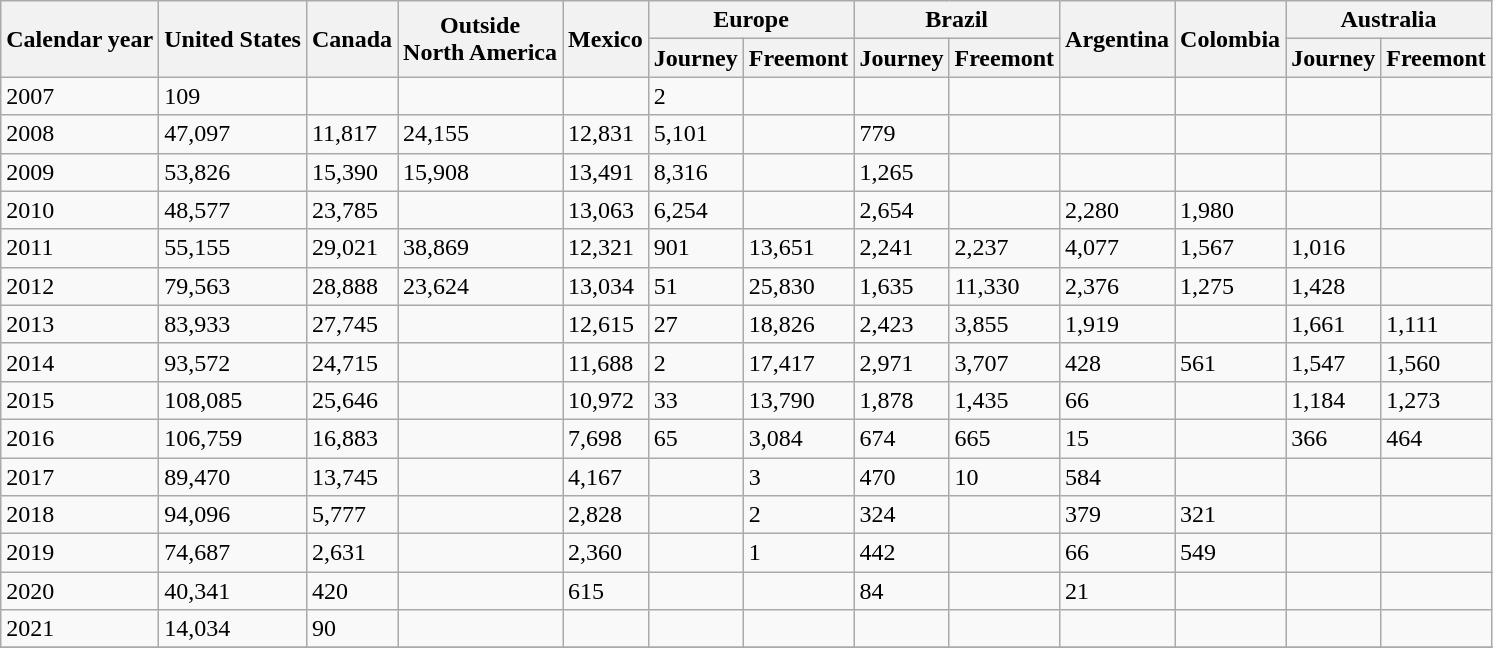<table class="wikitable">
<tr>
<th rowspan="2">Calendar year</th>
<th rowspan="2">United States</th>
<th rowspan="2">Canada</th>
<th rowspan="2">Outside<br>North America</th>
<th rowspan="2">Mexico</th>
<th colspan="2">Europe</th>
<th colspan="2">Brazil</th>
<th rowspan="2">Argentina</th>
<th rowspan="2">Colombia</th>
<th colspan="2">Australia</th>
</tr>
<tr>
<th>Journey</th>
<th>Freemont</th>
<th>Journey</th>
<th>Freemont</th>
<th>Journey</th>
<th>Freemont</th>
</tr>
<tr>
<td>2007</td>
<td>109</td>
<td></td>
<td></td>
<td></td>
<td>2</td>
<td></td>
<td></td>
<td></td>
<td></td>
<td></td>
<td></td>
<td></td>
</tr>
<tr>
<td>2008</td>
<td>47,097</td>
<td>11,817</td>
<td>24,155</td>
<td>12,831</td>
<td>5,101</td>
<td></td>
<td>779</td>
<td></td>
<td></td>
<td></td>
<td></td>
<td></td>
</tr>
<tr>
<td>2009</td>
<td>53,826</td>
<td>15,390</td>
<td>15,908</td>
<td>13,491</td>
<td>8,316</td>
<td></td>
<td>1,265</td>
<td></td>
<td></td>
<td></td>
<td></td>
<td></td>
</tr>
<tr>
<td>2010</td>
<td>48,577</td>
<td>23,785</td>
<td></td>
<td>13,063</td>
<td>6,254</td>
<td></td>
<td>2,654</td>
<td></td>
<td>2,280</td>
<td>1,980</td>
<td></td>
<td></td>
</tr>
<tr>
<td>2011</td>
<td>55,155</td>
<td>29,021</td>
<td>38,869</td>
<td>12,321</td>
<td>901</td>
<td>13,651</td>
<td>2,241</td>
<td>2,237</td>
<td>4,077</td>
<td>1,567</td>
<td>1,016</td>
<td></td>
</tr>
<tr>
<td>2012</td>
<td>79,563</td>
<td>28,888</td>
<td>23,624</td>
<td>13,034</td>
<td>51</td>
<td>25,830</td>
<td>1,635</td>
<td>11,330</td>
<td>2,376</td>
<td>1,275</td>
<td>1,428</td>
<td></td>
</tr>
<tr>
<td>2013</td>
<td>83,933</td>
<td>27,745</td>
<td></td>
<td>12,615</td>
<td>27</td>
<td>18,826</td>
<td>2,423</td>
<td>3,855</td>
<td>1,919</td>
<td></td>
<td>1,661</td>
<td>1,111</td>
</tr>
<tr>
<td>2014</td>
<td>93,572</td>
<td>24,715</td>
<td></td>
<td>11,688</td>
<td>2</td>
<td>17,417</td>
<td>2,971</td>
<td>3,707</td>
<td>428</td>
<td>561</td>
<td>1,547</td>
<td>1,560</td>
</tr>
<tr>
<td>2015</td>
<td>108,085</td>
<td>25,646</td>
<td></td>
<td>10,972</td>
<td>33</td>
<td>13,790</td>
<td>1,878</td>
<td>1,435</td>
<td>66</td>
<td></td>
<td>1,184</td>
<td>1,273</td>
</tr>
<tr>
<td>2016</td>
<td>106,759</td>
<td>16,883</td>
<td></td>
<td>7,698</td>
<td>65</td>
<td>3,084</td>
<td>674</td>
<td>665</td>
<td>15</td>
<td></td>
<td>366</td>
<td>464</td>
</tr>
<tr>
<td>2017</td>
<td>89,470</td>
<td>13,745</td>
<td></td>
<td>4,167<br></td>
<td></td>
<td>3</td>
<td>470</td>
<td>10</td>
<td>584</td>
<td></td>
<td></td>
<td></td>
</tr>
<tr>
<td>2018</td>
<td>94,096</td>
<td>5,777</td>
<td></td>
<td>2,828</td>
<td></td>
<td>2</td>
<td>324</td>
<td></td>
<td>379</td>
<td>321</td>
<td></td>
<td></td>
</tr>
<tr>
<td>2019</td>
<td>74,687</td>
<td>2,631</td>
<td></td>
<td>2,360</td>
<td></td>
<td>1</td>
<td>442</td>
<td></td>
<td>66</td>
<td>549</td>
<td></td>
<td></td>
</tr>
<tr>
<td>2020</td>
<td>40,341</td>
<td>420</td>
<td></td>
<td>615</td>
<td></td>
<td></td>
<td>84</td>
<td></td>
<td>21</td>
<td></td>
<td></td>
<td></td>
</tr>
<tr>
<td>2021</td>
<td>14,034</td>
<td>90</td>
<td></td>
<td></td>
<td></td>
<td></td>
<td></td>
<td></td>
<td></td>
<td></td>
<td></td>
<td></td>
</tr>
<tr>
</tr>
</table>
